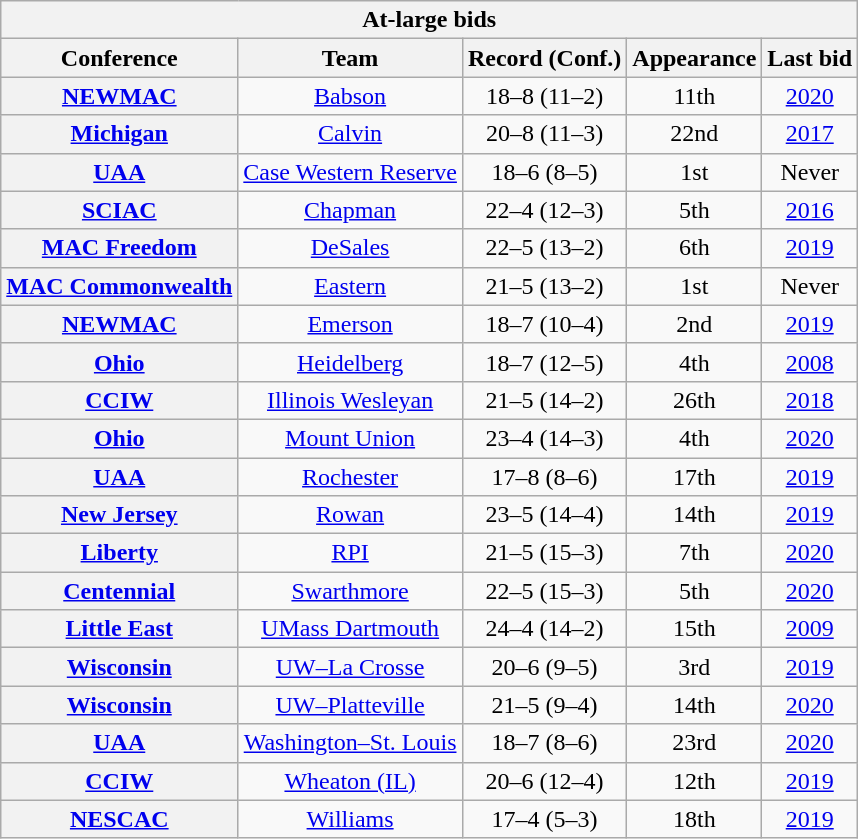<table class="wikitable sortable plainrowheaders" style="text-align:center;">
<tr>
<th colspan="8" style=>At-large bids</th>
</tr>
<tr>
<th scope="col">Conference</th>
<th scope="col">Team</th>
<th scope="col">Record (Conf.)</th>
<th scope="col" data-sort-type="number">Appearance</th>
<th scope="col">Last bid</th>
</tr>
<tr>
<th><a href='#'>NEWMAC</a></th>
<td><a href='#'>Babson</a></td>
<td>18–8 (11–2)</td>
<td>11th</td>
<td><a href='#'>2020</a></td>
</tr>
<tr>
<th><a href='#'>Michigan</a></th>
<td><a href='#'>Calvin</a></td>
<td>20–8 (11–3)</td>
<td>22nd</td>
<td><a href='#'>2017</a></td>
</tr>
<tr>
<th><a href='#'>UAA</a></th>
<td><a href='#'>Case Western Reserve</a></td>
<td>18–6 (8–5)</td>
<td>1st</td>
<td>Never</td>
</tr>
<tr>
<th><a href='#'>SCIAC</a></th>
<td><a href='#'>Chapman</a></td>
<td>22–4 (12–3)</td>
<td>5th</td>
<td><a href='#'>2016</a></td>
</tr>
<tr>
<th><a href='#'>MAC Freedom</a></th>
<td><a href='#'>DeSales</a></td>
<td>22–5 (13–2)</td>
<td>6th</td>
<td><a href='#'>2019</a></td>
</tr>
<tr>
<th><a href='#'>MAC Commonwealth</a></th>
<td><a href='#'>Eastern</a></td>
<td>21–5 (13–2)</td>
<td>1st</td>
<td>Never</td>
</tr>
<tr>
<th><a href='#'>NEWMAC</a></th>
<td><a href='#'>Emerson</a></td>
<td>18–7 (10–4)</td>
<td>2nd</td>
<td><a href='#'>2019</a></td>
</tr>
<tr>
<th><a href='#'>Ohio</a></th>
<td><a href='#'>Heidelberg</a></td>
<td>18–7 (12–5)</td>
<td>4th</td>
<td><a href='#'>2008</a></td>
</tr>
<tr>
<th><a href='#'>CCIW</a></th>
<td><a href='#'>Illinois Wesleyan</a></td>
<td>21–5 (14–2)</td>
<td>26th</td>
<td><a href='#'>2018</a></td>
</tr>
<tr>
<th><a href='#'>Ohio</a></th>
<td><a href='#'>Mount Union</a></td>
<td>23–4 (14–3)</td>
<td>4th</td>
<td><a href='#'>2020</a></td>
</tr>
<tr>
<th><a href='#'>UAA</a></th>
<td><a href='#'>Rochester</a></td>
<td>17–8 (8–6)</td>
<td>17th</td>
<td><a href='#'>2019</a></td>
</tr>
<tr>
<th><a href='#'>New Jersey</a></th>
<td><a href='#'>Rowan</a></td>
<td>23–5 (14–4)</td>
<td>14th</td>
<td><a href='#'>2019</a></td>
</tr>
<tr>
<th><a href='#'>Liberty</a></th>
<td><a href='#'>RPI</a></td>
<td>21–5 (15–3)</td>
<td>7th</td>
<td><a href='#'>2020</a></td>
</tr>
<tr>
<th><a href='#'>Centennial</a></th>
<td><a href='#'>Swarthmore</a></td>
<td>22–5 (15–3)</td>
<td>5th</td>
<td><a href='#'>2020</a></td>
</tr>
<tr>
<th><a href='#'>Little East</a></th>
<td><a href='#'>UMass Dartmouth</a></td>
<td>24–4 (14–2)</td>
<td>15th</td>
<td><a href='#'>2009</a></td>
</tr>
<tr>
<th><a href='#'>Wisconsin</a></th>
<td><a href='#'>UW–La Crosse</a></td>
<td>20–6 (9–5)</td>
<td>3rd</td>
<td><a href='#'>2019</a></td>
</tr>
<tr>
<th><a href='#'>Wisconsin</a></th>
<td><a href='#'>UW–Platteville</a></td>
<td>21–5 (9–4)</td>
<td>14th</td>
<td><a href='#'>2020</a></td>
</tr>
<tr>
<th><a href='#'>UAA</a></th>
<td><a href='#'>Washington–St. Louis</a></td>
<td>18–7 (8–6)</td>
<td>23rd</td>
<td><a href='#'>2020</a></td>
</tr>
<tr>
<th><a href='#'>CCIW</a></th>
<td><a href='#'>Wheaton (IL)</a></td>
<td>20–6 (12–4)</td>
<td>12th</td>
<td><a href='#'>2019</a></td>
</tr>
<tr>
<th><a href='#'>NESCAC</a></th>
<td><a href='#'>Williams</a></td>
<td>17–4 (5–3)</td>
<td>18th</td>
<td><a href='#'>2019</a></td>
</tr>
</table>
